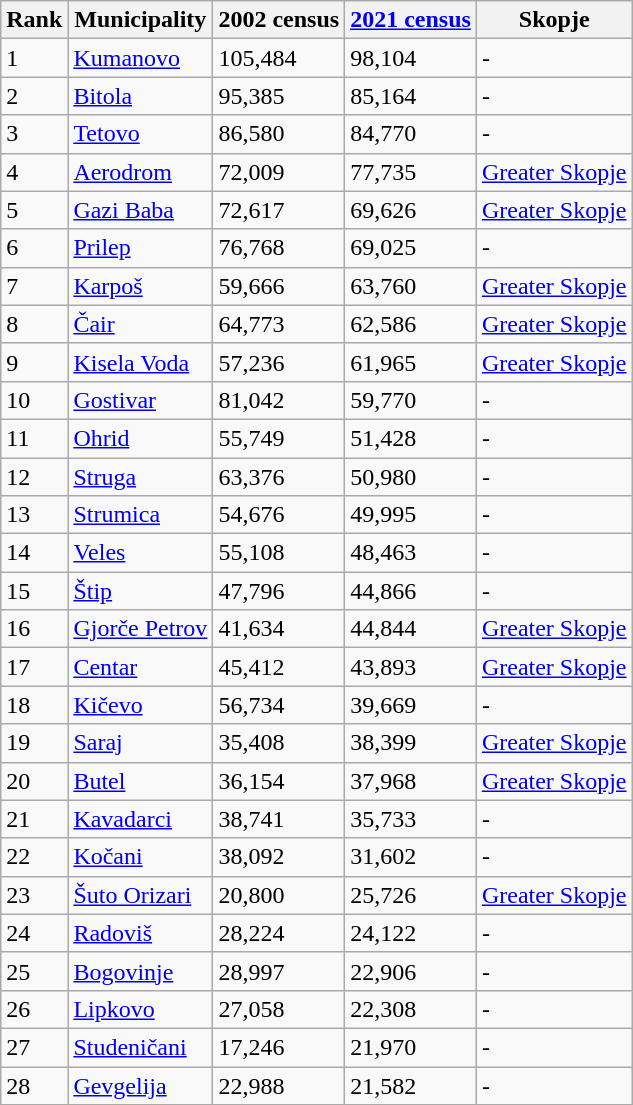<table class="wikitable sortable">
<tr>
<th>Rank</th>
<th>Municipality</th>
<th>2002 census</th>
<th><a href='#'>2021 census</a></th>
<th>Skopje</th>
</tr>
<tr>
<td>1</td>
<td><a href='#'>Kumanovo</a></td>
<td>105,484</td>
<td>98,104</td>
<td>-</td>
</tr>
<tr>
<td>2</td>
<td><a href='#'>Bitola</a></td>
<td>95,385</td>
<td>85,164</td>
<td>-</td>
</tr>
<tr>
<td>3</td>
<td><a href='#'>Tetovo</a></td>
<td>86,580</td>
<td>84,770</td>
<td>-</td>
</tr>
<tr>
<td>4</td>
<td><a href='#'>Aerodrom</a></td>
<td>72,009</td>
<td>77,735</td>
<td><a href='#'>Greater Skopje</a></td>
</tr>
<tr>
<td>5</td>
<td><a href='#'>Gazi Baba</a></td>
<td>72,617</td>
<td>69,626</td>
<td><a href='#'>Greater Skopje</a></td>
</tr>
<tr>
<td>6</td>
<td><a href='#'>Prilep</a></td>
<td>76,768</td>
<td>69,025</td>
<td>-</td>
</tr>
<tr>
<td>7</td>
<td><a href='#'>Karpoš</a></td>
<td>59,666</td>
<td>63,760</td>
<td><a href='#'>Greater Skopje</a></td>
</tr>
<tr>
<td>8</td>
<td><a href='#'>Čair</a></td>
<td>64,773</td>
<td>62,586</td>
<td><a href='#'>Greater Skopje</a></td>
</tr>
<tr>
<td>9</td>
<td><a href='#'>Kisela Voda</a></td>
<td>57,236</td>
<td>61,965</td>
<td><a href='#'>Greater Skopje</a></td>
</tr>
<tr>
<td>10</td>
<td><a href='#'>Gostivar</a></td>
<td>81,042</td>
<td>59,770</td>
<td>-</td>
</tr>
<tr>
<td>11</td>
<td><a href='#'>Ohrid</a></td>
<td>55,749</td>
<td>51,428</td>
<td>-</td>
</tr>
<tr>
<td>12</td>
<td><a href='#'>Struga</a></td>
<td>63,376</td>
<td>50,980</td>
<td>-</td>
</tr>
<tr>
<td>13</td>
<td><a href='#'>Strumica</a></td>
<td>54,676</td>
<td>49,995</td>
<td>-</td>
</tr>
<tr>
<td>14</td>
<td><a href='#'>Veles</a></td>
<td>55,108</td>
<td>48,463</td>
<td>-</td>
</tr>
<tr>
<td>15</td>
<td><a href='#'>Štip</a></td>
<td>47,796</td>
<td>44,866</td>
<td>-</td>
</tr>
<tr>
<td>16</td>
<td><a href='#'>Gjorče Petrov</a></td>
<td>41,634</td>
<td>44,844</td>
<td><a href='#'>Greater Skopje</a></td>
</tr>
<tr>
<td>17</td>
<td><a href='#'>Centar</a></td>
<td>45,412</td>
<td>43,893</td>
<td><a href='#'>Greater Skopje</a></td>
</tr>
<tr>
<td>18</td>
<td><a href='#'>Kičevo</a></td>
<td>56,734</td>
<td>39,669</td>
<td>-</td>
</tr>
<tr>
<td>19</td>
<td><a href='#'>Saraj</a></td>
<td>35,408</td>
<td>38,399</td>
<td><a href='#'>Greater Skopje</a></td>
</tr>
<tr>
<td>20</td>
<td><a href='#'>Butel</a></td>
<td>36,154</td>
<td>37,968</td>
<td><a href='#'>Greater Skopje</a></td>
</tr>
<tr>
<td>21</td>
<td><a href='#'>Kavadarci</a></td>
<td>38,741</td>
<td>35,733</td>
<td>-</td>
</tr>
<tr>
<td>22</td>
<td><a href='#'>Kočani</a></td>
<td>38,092</td>
<td>31,602</td>
<td>-</td>
</tr>
<tr>
<td>23</td>
<td><a href='#'>Šuto Orizari</a></td>
<td>20,800</td>
<td>25,726</td>
<td><a href='#'>Greater Skopje</a></td>
</tr>
<tr>
<td>24</td>
<td><a href='#'>Radoviš</a></td>
<td>28,224</td>
<td>24,122</td>
<td>-</td>
</tr>
<tr>
<td>25</td>
<td><a href='#'>Bogovinje</a></td>
<td>28,997</td>
<td>22,906</td>
<td>-</td>
</tr>
<tr>
<td>26</td>
<td><a href='#'>Lipkovo</a></td>
<td>27,058</td>
<td>22,308</td>
<td>-</td>
</tr>
<tr>
<td>27</td>
<td><a href='#'>Studeničani</a></td>
<td>17,246</td>
<td>21,970</td>
<td>-</td>
</tr>
<tr>
<td>28</td>
<td><a href='#'>Gevgelija</a></td>
<td>22,988</td>
<td>21,582</td>
<td>-</td>
</tr>
<tr>
</tr>
</table>
